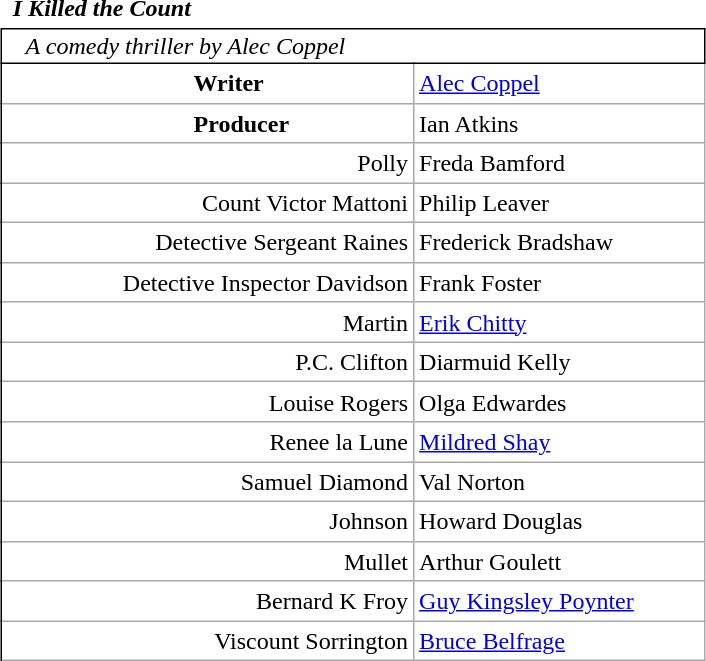<table class="wikitable mw-collapsible mw-collapsed" style="vertical-align:top;margin:auto 2em;line-height:1.2;max-width:33em;background-color:inherit;border:none;">
<tr>
<td class=unsortable style="border:hidden;line-height:1.67;margin-left:-1em;text-align:center;padding-left:0.5em;min-width:1.0em;"></td>
<td class=unsortable style="border-style:none;padding-left:0.5em;text-align:left;min-width:16.5em;font-weight:700;font-style:italic;">I Killed the Count</td>
<td class=unsortable style="border-style:none;text-align:right;font-weight:normal; font-size:95%; min-width:8.5em;padding-right:0.2em;"></td>
<td class=unsortable style="border-style:none;min-width:3.5em;padding-left:0;"></td>
<td class=unsortable style="border:hidden;min-width:3.5em;font-size:95%;"></td>
</tr>
<tr>
<td rowspan=100 style="border:none thin;border-right-style :solid;"></td>
<td colspan=3 style="text-align:left;padding:0.1em 1em;font-style:italic;border: solid thin;">A comedy thriller by Alec Coppel<br></td>
</tr>
<tr>
<td style="text-align:left;padding-left:8em;font-weight:bold;">Writer</td>
<td colspan=2><a href='#'>Alec Coppel</a></td>
</tr>
<tr>
<td style="text-align:left;padding-left:8em;font-weight:bold;">Producer</td>
<td colspan=2>Ian Atkins</td>
</tr>
<tr>
<td style="text-align:right;">Polly</td>
<td colspan=2>Freda Bamford</td>
</tr>
<tr>
<td style="text-align:right;">Count Victor Mattoni</td>
<td colspan=2>Philip Leaver</td>
</tr>
<tr>
<td style="text-align:right;">Detective Sergeant Raines</td>
<td colspan=2>Frederick Bradshaw</td>
</tr>
<tr>
<td style="text-align:right;">Detective Inspector Davidson</td>
<td colspan=2>Frank Foster</td>
</tr>
<tr>
<td style="text-align:right;">Martin</td>
<td colspan=2><a href='#'>Erik Chitty</a></td>
</tr>
<tr>
<td style="text-align:right;">P.C. Clifton</td>
<td colspan=2>Diarmuid Kelly</td>
</tr>
<tr>
<td style="text-align:right;">Louise Rogers</td>
<td colspan=2>Olga Edwardes</td>
</tr>
<tr>
<td style="text-align:right;">Renee la Lune</td>
<td colspan=2><a href='#'>Mildred Shay</a></td>
</tr>
<tr>
<td style="text-align:right;">Samuel Diamond</td>
<td colspan=2>Val Norton</td>
</tr>
<tr>
<td style="text-align:right;">Johnson</td>
<td colspan=2>Howard Douglas</td>
</tr>
<tr>
<td style="text-align:right;">Mullet</td>
<td colspan=2>Arthur Goulett</td>
</tr>
<tr>
<td style="text-align:right;">Bernard K Froy</td>
<td colspan=2><a href='#'>Guy Kingsley Poynter</a></td>
</tr>
<tr>
<td style="text-align:right;">Viscount Sorrington</td>
<td colspan=2><a href='#'>Bruce Belfrage</a></td>
</tr>
</table>
